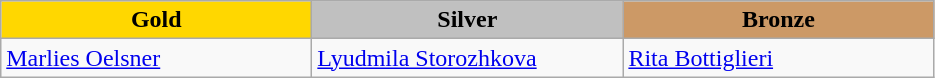<table class="wikitable" style="text-align:left">
<tr align="center">
<td width=200 bgcolor=gold><strong>Gold</strong></td>
<td width=200 bgcolor=silver><strong>Silver</strong></td>
<td width=200 bgcolor=CC9966><strong>Bronze</strong></td>
</tr>
<tr>
<td><a href='#'>Marlies Oelsner</a><br><em></em></td>
<td><a href='#'>Lyudmila Storozhkova</a><br><em></em></td>
<td><a href='#'>Rita Bottiglieri</a><br><em></em></td>
</tr>
</table>
